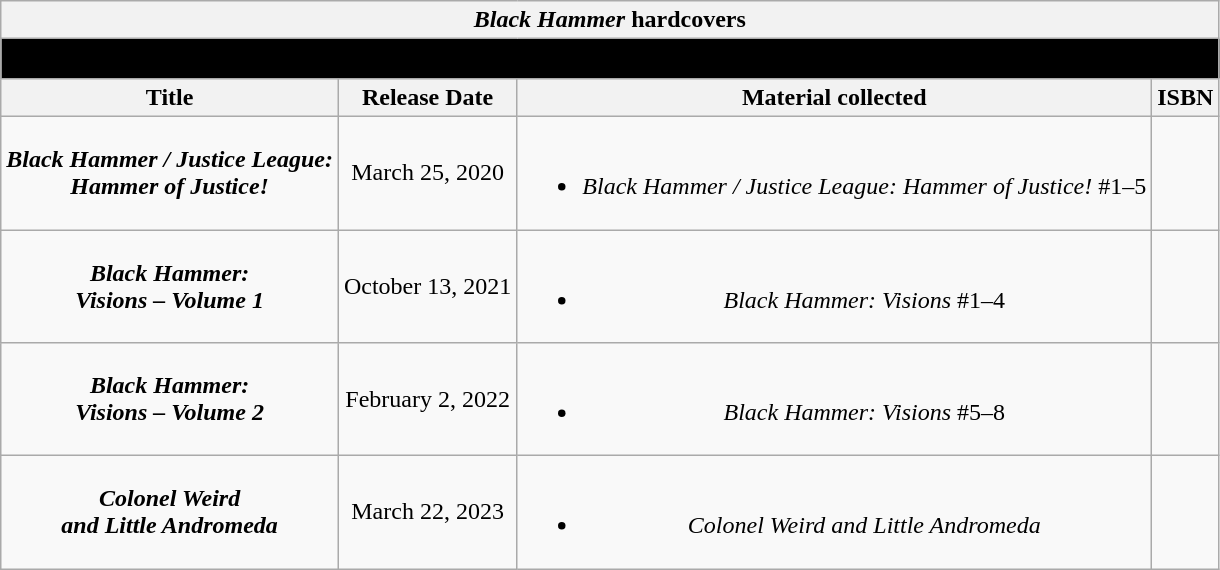<table class="wikitable mw-collapsible mw-collapsed" style="text-align: center">
<tr>
<th colspan=5><em>Black Hammer</em> hardcovers</th>
</tr>
<tr>
<td colspan=5 style="background: #000000;"><strong><em><span>Bʟᴀᴄᴋ Hᴀᴍᴍᴇʀ</span></em></strong></td>
</tr>
<tr>
<th>Title</th>
<th>Release Date</th>
<th>Material collected</th>
<th>ISBN</th>
</tr>
<tr>
<td><strong><em>Black Hammer / Justice League:<br>Hammer of Justice!</em></strong></td>
<td>March 25, 2020</td>
<td><br><ul><li><em>Black Hammer / Justice League: Hammer of Justice!</em> #1–5</li></ul></td>
<td></td>
</tr>
<tr>
<td><strong><em>Black Hammer:<br>Visions – Volume 1</em></strong></td>
<td>October 13, 2021</td>
<td><br><ul><li><em>Black Hammer: Visions</em> #1–4</li></ul></td>
<td></td>
</tr>
<tr>
<td><strong><em>Black Hammer:<br>Visions – Volume 2</em></strong></td>
<td>February 2, 2022</td>
<td><br><ul><li><em>Black Hammer: Visions</em> #5–8</li></ul></td>
<td></td>
</tr>
<tr>
<td><strong><em>Colonel Weird<br>and Little Andromeda</em></strong></td>
<td>March 22, 2023</td>
<td><br><ul><li><em>Colonel Weird and Little Andromeda</em></li></ul></td>
<td></td>
</tr>
</table>
